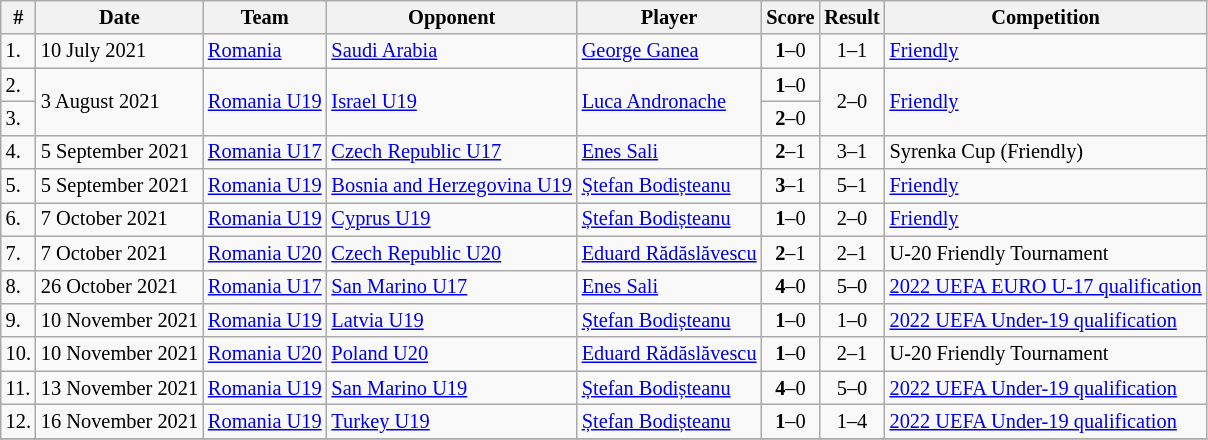<table class="wikitable collapsible" style="font-size:85%">
<tr>
<th>#</th>
<th>Date</th>
<th>Team</th>
<th>Opponent</th>
<th>Player</th>
<th>Score</th>
<th>Result</th>
<th>Competition</th>
</tr>
<tr>
<td>1.</td>
<td>10 July 2021</td>
<td><a href='#'>Romania</a></td>
<td><a href='#'>Saudi Arabia</a></td>
<td><a href='#'>George Ganea</a></td>
<td align=center><strong>1</strong>–0</td>
<td align=center>1–1</td>
<td><a href='#'>Friendly</a></td>
</tr>
<tr>
<td>2.</td>
<td rowspan=2>3 August 2021</td>
<td rowspan=2><a href='#'>Romania U19</a></td>
<td rowspan=2><a href='#'>Israel U19</a></td>
<td rowspan=2><a href='#'>Luca Andronache</a></td>
<td align=center><strong>1</strong>–0</td>
<td rowspan=2 align=center>2–0</td>
<td rowspan=2><a href='#'>Friendly</a></td>
</tr>
<tr>
<td>3.</td>
<td align=center><strong>2</strong>–0</td>
</tr>
<tr>
<td>4.</td>
<td>5 September 2021</td>
<td><a href='#'>Romania U17</a></td>
<td><a href='#'>Czech Republic U17</a></td>
<td><a href='#'>Enes Sali</a></td>
<td align=center><strong>2</strong>–1</td>
<td align=center>3–1</td>
<td>Syrenka Cup (Friendly)</td>
</tr>
<tr>
<td>5.</td>
<td>5 September 2021</td>
<td><a href='#'>Romania U19</a></td>
<td><a href='#'>Bosnia and Herzegovina U19</a></td>
<td><a href='#'>Ștefan Bodișteanu</a></td>
<td align=center><strong>3</strong>–1</td>
<td align=center>5–1</td>
<td><a href='#'>Friendly</a></td>
</tr>
<tr>
<td>6.</td>
<td>7 October 2021</td>
<td><a href='#'>Romania U19</a></td>
<td><a href='#'>Cyprus U19</a></td>
<td><a href='#'>Ștefan Bodișteanu</a></td>
<td align=center><strong>1</strong>–0</td>
<td align=center>2–0</td>
<td><a href='#'>Friendly</a></td>
</tr>
<tr>
<td>7.</td>
<td>7 October 2021</td>
<td><a href='#'>Romania U20</a></td>
<td><a href='#'>Czech Republic U20</a></td>
<td><a href='#'>Eduard Rădăslăvescu</a></td>
<td align=center><strong>2</strong>–1</td>
<td align=center>2–1</td>
<td>U-20 Friendly Tournament</td>
</tr>
<tr>
<td>8.</td>
<td>26 October 2021</td>
<td><a href='#'>Romania U17</a></td>
<td><a href='#'>San Marino U17</a></td>
<td><a href='#'>Enes Sali</a></td>
<td align=center><strong>4</strong>–0</td>
<td align=center>5–0</td>
<td><a href='#'>2022 UEFA EURO U-17 qualification</a></td>
</tr>
<tr>
<td>9.</td>
<td>10 November 2021</td>
<td><a href='#'>Romania U19</a></td>
<td><a href='#'>Latvia U19</a></td>
<td><a href='#'>Ștefan Bodișteanu</a></td>
<td align=center><strong>1</strong>–0</td>
<td align=center>1–0</td>
<td><a href='#'>2022 UEFA Under-19 qualification</a></td>
</tr>
<tr>
<td>10.</td>
<td>10 November 2021</td>
<td><a href='#'>Romania U20</a></td>
<td><a href='#'>Poland U20</a></td>
<td><a href='#'>Eduard Rădăslăvescu</a></td>
<td align=center><strong>1</strong>–0</td>
<td align=center>2–1</td>
<td>U-20 Friendly Tournament</td>
</tr>
<tr>
<td>11.</td>
<td>13 November 2021</td>
<td><a href='#'>Romania U19</a></td>
<td><a href='#'>San Marino U19</a></td>
<td><a href='#'>Ștefan Bodișteanu</a></td>
<td align=center><strong>4</strong>–0</td>
<td align=center>5–0</td>
<td><a href='#'>2022 UEFA Under-19 qualification</a></td>
</tr>
<tr>
<td>12.</td>
<td>16 November 2021</td>
<td><a href='#'>Romania U19</a></td>
<td><a href='#'>Turkey U19</a></td>
<td><a href='#'>Ștefan Bodișteanu</a></td>
<td align=center><strong>1</strong>–0</td>
<td align=center>1–4</td>
<td><a href='#'>2022 UEFA Under-19 qualification</a></td>
</tr>
<tr>
</tr>
</table>
